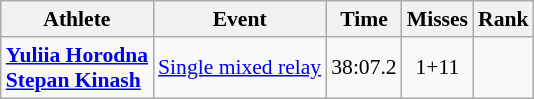<table class=wikitable style=font-size:90%;text-align:center>
<tr>
<th>Athlete</th>
<th>Event</th>
<th>Time</th>
<th>Misses</th>
<th>Rank</th>
</tr>
<tr>
<td align=left><strong><a href='#'>Yuliia Horodna</a><br><a href='#'>Stepan Kinash</a></strong></td>
<td align=left><a href='#'>Single mixed relay</a></td>
<td>38:07.2</td>
<td>1+11</td>
<td></td>
</tr>
</table>
